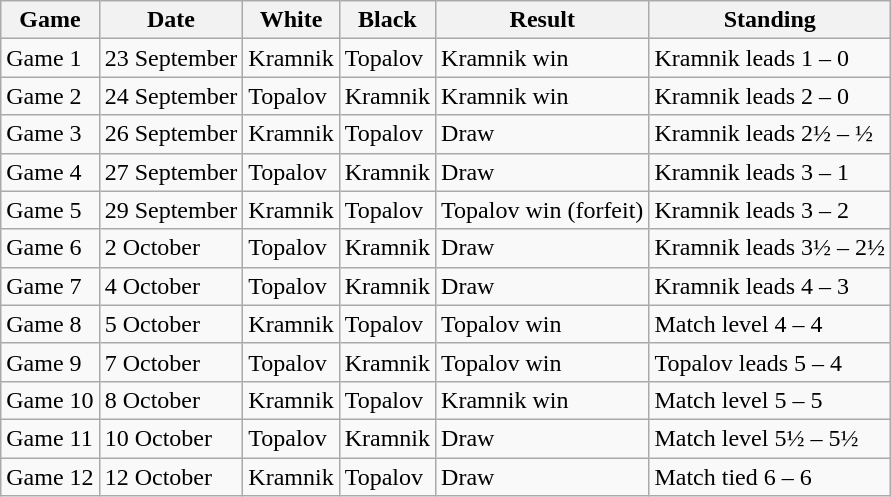<table class="wikitable">
<tr>
<th>Game</th>
<th>Date</th>
<th>White</th>
<th>Black</th>
<th>Result</th>
<th>Standing</th>
</tr>
<tr>
<td>Game 1</td>
<td>23 September</td>
<td>Kramnik</td>
<td>Topalov</td>
<td>Kramnik win</td>
<td>Kramnik leads 1 – 0</td>
</tr>
<tr>
<td>Game 2</td>
<td>24 September</td>
<td>Topalov</td>
<td>Kramnik</td>
<td>Kramnik win</td>
<td>Kramnik leads 2 – 0</td>
</tr>
<tr>
<td>Game 3</td>
<td>26 September</td>
<td>Kramnik</td>
<td>Topalov</td>
<td>Draw</td>
<td>Kramnik leads 2½ – ½</td>
</tr>
<tr>
<td>Game 4</td>
<td>27 September</td>
<td>Topalov</td>
<td>Kramnik</td>
<td>Draw</td>
<td>Kramnik leads 3 – 1</td>
</tr>
<tr>
<td>Game 5</td>
<td>29 September</td>
<td>Kramnik</td>
<td>Topalov</td>
<td>Topalov win (forfeit)</td>
<td>Kramnik leads 3 – 2</td>
</tr>
<tr>
<td>Game 6</td>
<td>2 October</td>
<td>Topalov</td>
<td>Kramnik</td>
<td>Draw</td>
<td>Kramnik leads 3½ – 2½</td>
</tr>
<tr>
<td>Game 7</td>
<td>4 October</td>
<td>Topalov</td>
<td>Kramnik</td>
<td>Draw</td>
<td>Kramnik leads 4 – 3</td>
</tr>
<tr>
<td>Game 8</td>
<td>5 October</td>
<td>Kramnik</td>
<td>Topalov</td>
<td>Topalov win</td>
<td>Match level 4 – 4</td>
</tr>
<tr>
<td>Game 9</td>
<td>7 October</td>
<td>Topalov</td>
<td>Kramnik</td>
<td>Topalov win</td>
<td>Topalov leads 5 – 4</td>
</tr>
<tr>
<td>Game 10</td>
<td>8 October</td>
<td>Kramnik</td>
<td>Topalov</td>
<td>Kramnik win</td>
<td>Match level 5 – 5</td>
</tr>
<tr>
<td>Game 11</td>
<td>10 October</td>
<td>Topalov</td>
<td>Kramnik</td>
<td>Draw</td>
<td>Match level 5½ – 5½</td>
</tr>
<tr>
<td>Game 12</td>
<td>12 October</td>
<td>Kramnik</td>
<td>Topalov</td>
<td>Draw</td>
<td>Match tied 6 – 6</td>
</tr>
</table>
